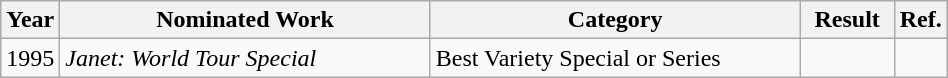<table class="wikitable" width="50%">
<tr>
<th width="5%">Year</th>
<th width="40%">Nominated Work</th>
<th width="40%">Category</th>
<th width="10%">Result</th>
<th width="5%">Ref.</th>
</tr>
<tr>
<td>1995</td>
<td><em>Janet: World Tour Special</em></td>
<td>Best Variety Special or Series</td>
<td></td>
<td></td>
</tr>
</table>
